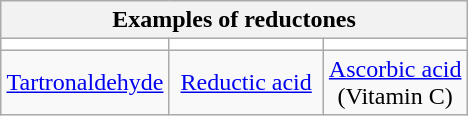<table class="wikitable" style="margin: 1em auto 1em auto">
<tr>
<th colspan="3">Examples of reductones</th>
</tr>
<tr style="background-color:#ffffff;">
<td></td>
<td></td>
<td></td>
</tr>
<tr align="center">
<td><a href='#'>Tartronaldehyde</a></td>
<td> <a href='#'>Reductic acid</a> </td>
<td><a href='#'>Ascorbic acid</a><br>(Vitamin C)</td>
</tr>
</table>
